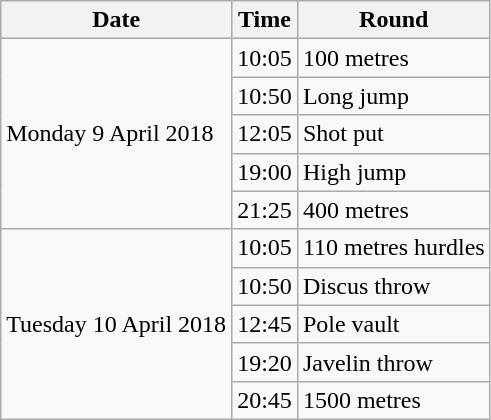<table class="wikitable">
<tr>
<th>Date</th>
<th>Time</th>
<th>Round</th>
</tr>
<tr>
<td rowspan=5>Monday 9 April 2018</td>
<td>10:05</td>
<td>100 metres</td>
</tr>
<tr>
<td>10:50</td>
<td>Long jump</td>
</tr>
<tr>
<td>12:05</td>
<td>Shot put</td>
</tr>
<tr>
<td>19:00</td>
<td>High jump</td>
</tr>
<tr>
<td>21:25</td>
<td>400 metres</td>
</tr>
<tr>
<td rowspan=5>Tuesday 10 April 2018</td>
<td>10:05</td>
<td>110 metres hurdles</td>
</tr>
<tr>
<td>10:50</td>
<td>Discus throw</td>
</tr>
<tr>
<td>12:45</td>
<td>Pole vault</td>
</tr>
<tr>
<td>19:20</td>
<td>Javelin throw</td>
</tr>
<tr>
<td>20:45</td>
<td>1500 metres</td>
</tr>
</table>
